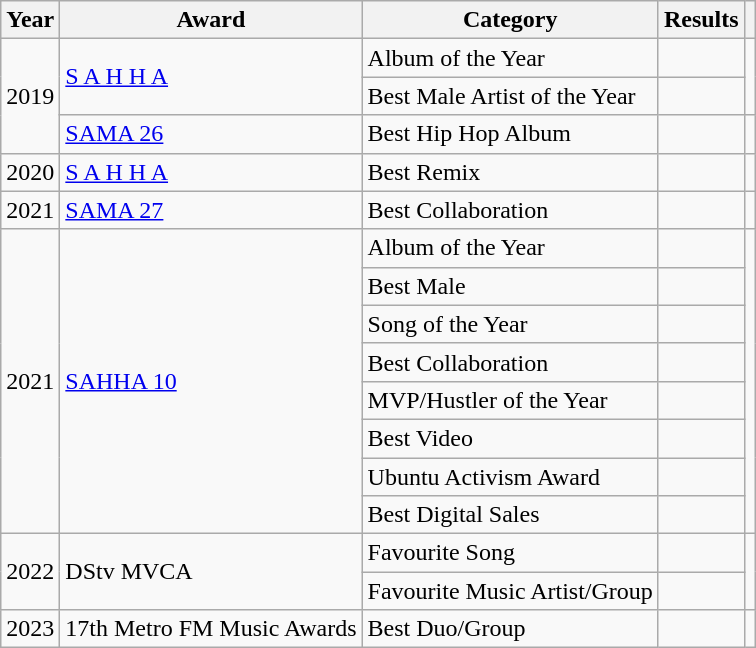<table class="wikitable">
<tr>
<th>Year</th>
<th>Award</th>
<th>Category</th>
<th>Results</th>
<th></th>
</tr>
<tr>
<td rowspan="3">2019</td>
<td rowspan="2"><a href='#'>S A H H A</a></td>
<td>Album of the Year</td>
<td></td>
<td rowspan="2"></td>
</tr>
<tr>
<td>Best Male Artist of the Year</td>
<td></td>
</tr>
<tr>
<td><a href='#'>SAMA 26</a></td>
<td>Best Hip Hop Album</td>
<td></td>
<td></td>
</tr>
<tr>
<td>2020</td>
<td><a href='#'>S A H H A</a></td>
<td>Best Remix</td>
<td></td>
<td></td>
</tr>
<tr>
<td>2021</td>
<td><a href='#'>SAMA 27</a></td>
<td>Best Collaboration</td>
<td></td>
<td></td>
</tr>
<tr>
<td rowspan="8">2021</td>
<td rowspan="8"><a href='#'>SAHHA 10</a></td>
<td>Album of the Year</td>
<td></td>
<td rowspan="8"></td>
</tr>
<tr>
<td>Best Male</td>
<td></td>
</tr>
<tr>
<td>Song of the Year</td>
<td></td>
</tr>
<tr>
<td>Best Collaboration</td>
<td></td>
</tr>
<tr>
<td>MVP/Hustler of the Year</td>
<td></td>
</tr>
<tr>
<td>Best Video</td>
<td></td>
</tr>
<tr>
<td>Ubuntu Activism Award</td>
<td></td>
</tr>
<tr>
<td>Best Digital Sales</td>
<td></td>
</tr>
<tr>
<td rowspan="2">2022</td>
<td rowspan="2">DStv MVCA</td>
<td>Favourite Song</td>
<td></td>
<td rowspan="2"></td>
</tr>
<tr>
<td>Favourite Music Artist/Group</td>
<td></td>
</tr>
<tr>
<td>2023</td>
<td>17th Metro FM Music Awards</td>
<td>Best Duo/Group</td>
<td></td>
<td></td>
</tr>
</table>
